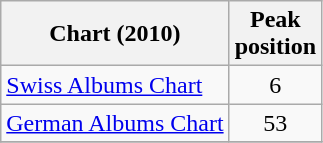<table class="wikitable sortable">
<tr>
<th>Chart (2010)</th>
<th align="center">Peak<br>position</th>
</tr>
<tr>
<td><a href='#'>Swiss Albums Chart</a></td>
<td align="center">6</td>
</tr>
<tr>
<td><a href='#'>German Albums Chart</a></td>
<td align="center">53</td>
</tr>
<tr>
</tr>
</table>
